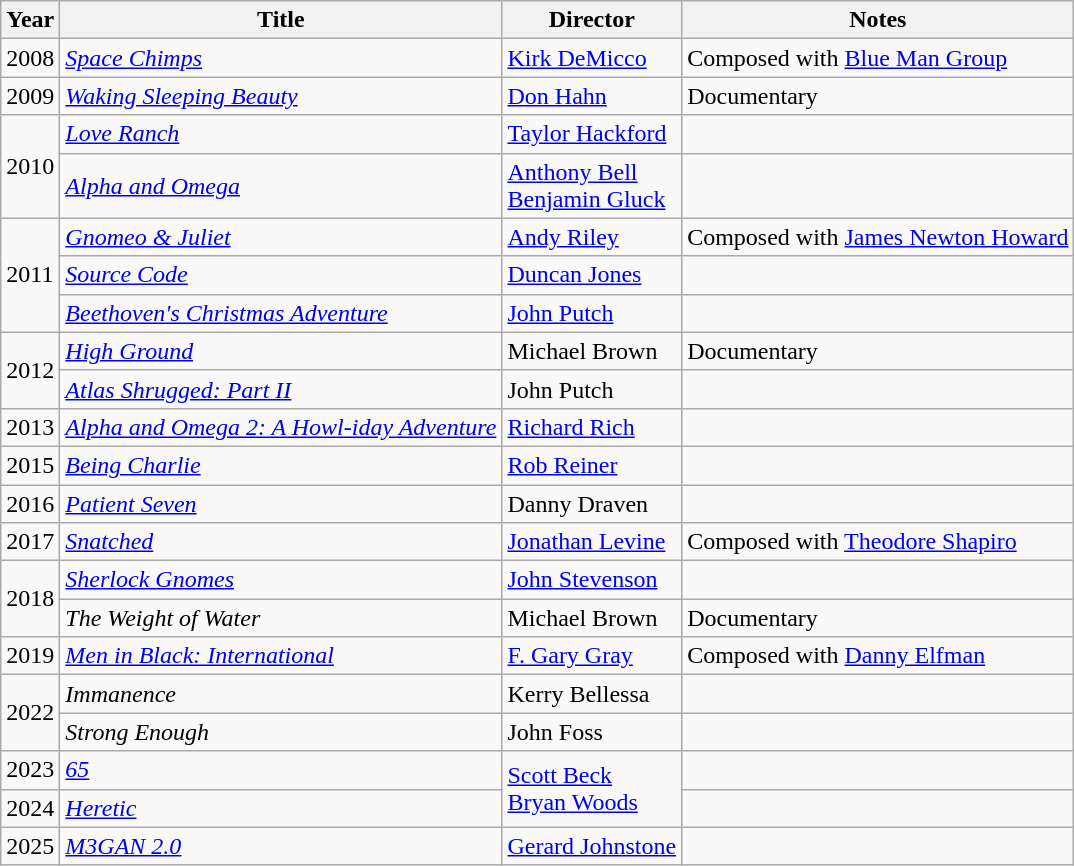<table class="wikitable">
<tr>
<th>Year</th>
<th>Title</th>
<th>Director</th>
<th>Notes</th>
</tr>
<tr>
<td>2008</td>
<td><em><a href='#'>Space Chimps</a></em></td>
<td><a href='#'>Kirk DeMicco</a></td>
<td>Composed with <a href='#'>Blue Man Group</a></td>
</tr>
<tr>
<td>2009</td>
<td><em><a href='#'>Waking Sleeping Beauty</a></em></td>
<td><a href='#'>Don Hahn</a></td>
<td>Documentary</td>
</tr>
<tr>
<td rowspan="2">2010</td>
<td><em><a href='#'>Love Ranch</a></em></td>
<td><a href='#'>Taylor Hackford</a></td>
<td></td>
</tr>
<tr>
<td><em><a href='#'>Alpha and Omega</a></em></td>
<td><a href='#'>Anthony Bell</a><br><a href='#'>Benjamin Gluck</a></td>
<td></td>
</tr>
<tr>
<td rowspan="3">2011</td>
<td><em><a href='#'>Gnomeo & Juliet</a></em></td>
<td><a href='#'>Andy Riley</a></td>
<td>Composed with <a href='#'>James Newton Howard</a></td>
</tr>
<tr>
<td><em><a href='#'>Source Code</a></em></td>
<td><a href='#'>Duncan Jones</a></td>
<td></td>
</tr>
<tr>
<td><em><a href='#'>Beethoven's Christmas Adventure</a></em></td>
<td><a href='#'>John Putch</a></td>
<td></td>
</tr>
<tr>
<td rowspan="2">2012</td>
<td><em><a href='#'>High Ground</a></em></td>
<td>Michael Brown</td>
<td>Documentary</td>
</tr>
<tr>
<td><em><a href='#'>Atlas Shrugged: Part II</a></em></td>
<td>John Putch</td>
<td></td>
</tr>
<tr>
<td>2013</td>
<td><em><a href='#'>Alpha and Omega 2: A Howl-iday Adventure</a></em></td>
<td><a href='#'>Richard Rich</a></td>
<td></td>
</tr>
<tr>
<td>2015</td>
<td><em><a href='#'>Being Charlie</a></em></td>
<td><a href='#'>Rob Reiner</a></td>
<td></td>
</tr>
<tr>
<td>2016</td>
<td><em><a href='#'>Patient Seven</a></em></td>
<td>Danny Draven</td>
<td></td>
</tr>
<tr>
<td>2017</td>
<td><em><a href='#'>Snatched</a></em></td>
<td><a href='#'>Jonathan Levine</a></td>
<td>Composed with <a href='#'>Theodore Shapiro</a></td>
</tr>
<tr>
<td rowspan="2">2018</td>
<td><em><a href='#'>Sherlock Gnomes</a></em></td>
<td><a href='#'>John Stevenson</a></td>
<td></td>
</tr>
<tr>
<td><em>The Weight of Water</em></td>
<td>Michael Brown</td>
<td>Documentary</td>
</tr>
<tr>
<td>2019</td>
<td><em><a href='#'>Men in Black: International</a></em></td>
<td><a href='#'>F. Gary Gray</a></td>
<td>Composed with <a href='#'>Danny Elfman</a></td>
</tr>
<tr>
<td rowspan="2">2022</td>
<td><em>Immanence</em></td>
<td>Kerry Bellessa</td>
<td></td>
</tr>
<tr>
<td><em>Strong Enough</em></td>
<td>John Foss</td>
<td></td>
</tr>
<tr>
<td>2023</td>
<td><em><a href='#'>65</a></em></td>
<td rowspan="2"><a href='#'>Scott Beck</a><br><a href='#'>Bryan Woods</a></td>
<td></td>
</tr>
<tr>
<td>2024</td>
<td><em><a href='#'>Heretic</a></em></td>
<td></td>
</tr>
<tr>
<td>2025</td>
<td><em><a href='#'>M3GAN 2.0</a></em></td>
<td><a href='#'>Gerard Johnstone</a></td>
<td></td>
</tr>
</table>
